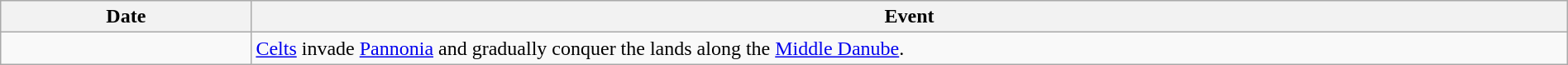<table class="wikitable" width="100%">
<tr>
<th width="16%">Date</th>
<th width="84%">Event</th>
</tr>
<tr>
<td></td>
<td><a href='#'>Celts</a> invade <a href='#'>Pannonia</a> and gradually conquer the lands along the <a href='#'>Middle Danube</a>.</td>
</tr>
</table>
